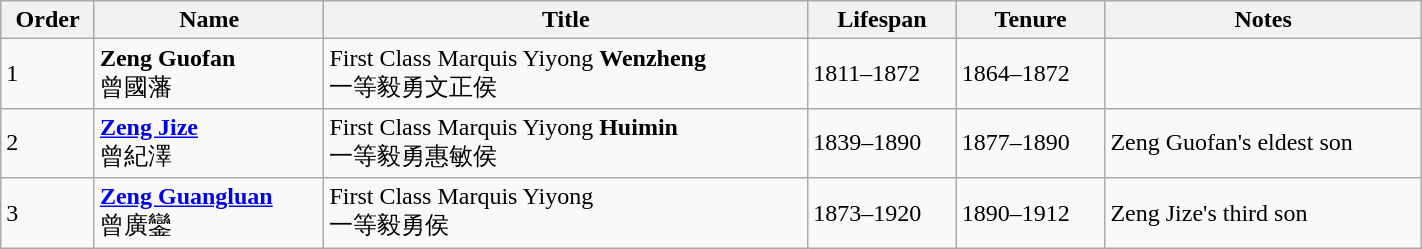<table class="wikitable" width=75%>
<tr>
<th>Order</th>
<th>Name</th>
<th>Title</th>
<th>Lifespan</th>
<th>Tenure</th>
<th>Notes</th>
</tr>
<tr>
<td>1</td>
<td><strong>Zeng Guofan</strong><br>曾國藩</td>
<td>First Class Marquis Yiyong <strong>Wenzheng</strong><br>一等毅勇文正侯</td>
<td>1811–1872</td>
<td>1864–1872</td>
<td></td>
</tr>
<tr>
<td>2</td>
<td><strong><a href='#'>Zeng Jize</a></strong><br>曾紀澤</td>
<td>First Class Marquis Yiyong <strong>Huimin</strong><br>一等毅勇惠敏侯</td>
<td>1839–1890</td>
<td>1877–1890</td>
<td>Zeng Guofan's eldest son</td>
</tr>
<tr>
<td>3</td>
<td><strong><a href='#'>Zeng Guangluan</a></strong><br>曾廣鑾</td>
<td>First Class Marquis Yiyong<br>一等毅勇侯</td>
<td>1873–1920</td>
<td>1890–1912</td>
<td>Zeng Jize's third son</td>
</tr>
</table>
